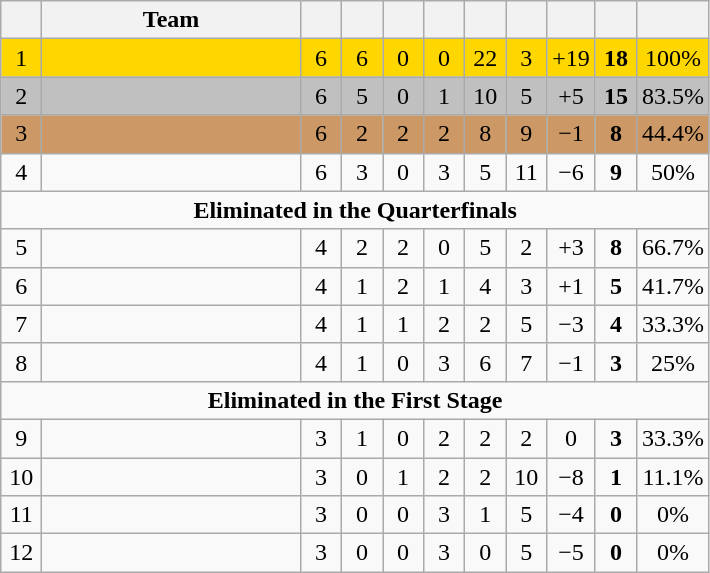<table class="wikitable" style="text-align:center">
<tr>
<th width=20></th>
<th width=165>Team</th>
<th width=20></th>
<th width=20></th>
<th width=20></th>
<th width=20></th>
<th width=20></th>
<th width=20></th>
<th width=20></th>
<th width=20></th>
<th width=20></th>
</tr>
<tr bgcolor=gold>
<td>1</td>
<td align=left><strong></strong></td>
<td>6</td>
<td>6</td>
<td>0</td>
<td>0</td>
<td>22</td>
<td>3</td>
<td>+19</td>
<td><strong>18</strong></td>
<td>100%</td>
</tr>
<tr bgcolor=silver>
<td>2</td>
<td align=left></td>
<td>6</td>
<td>5</td>
<td>0</td>
<td>1</td>
<td>10</td>
<td>5</td>
<td>+5</td>
<td><strong>15</strong></td>
<td>83.5%</td>
</tr>
<tr bgcolor=cc9966>
<td>3</td>
<td align=left></td>
<td>6</td>
<td>2</td>
<td>2</td>
<td>2</td>
<td>8</td>
<td>9</td>
<td>−1</td>
<td><strong>8</strong></td>
<td>44.4%</td>
</tr>
<tr>
<td>4</td>
<td align=left></td>
<td>6</td>
<td>3</td>
<td>0</td>
<td>3</td>
<td>5</td>
<td>11</td>
<td>−6</td>
<td><strong>9</strong></td>
<td>50%</td>
</tr>
<tr>
<td colspan=11><strong>Eliminated in the Quarterfinals</strong></td>
</tr>
<tr>
<td>5</td>
<td align=left></td>
<td>4</td>
<td>2</td>
<td>2</td>
<td>0</td>
<td>5</td>
<td>2</td>
<td>+3</td>
<td><strong>8</strong></td>
<td>66.7%</td>
</tr>
<tr>
<td>6</td>
<td align=left></td>
<td>4</td>
<td>1</td>
<td>2</td>
<td>1</td>
<td>4</td>
<td>3</td>
<td>+1</td>
<td><strong>5</strong></td>
<td>41.7%</td>
</tr>
<tr>
<td>7</td>
<td align=left></td>
<td>4</td>
<td>1</td>
<td>1</td>
<td>2</td>
<td>2</td>
<td>5</td>
<td>−3</td>
<td><strong>4</strong></td>
<td>33.3%</td>
</tr>
<tr>
<td>8</td>
<td align=left></td>
<td>4</td>
<td>1</td>
<td>0</td>
<td>3</td>
<td>6</td>
<td>7</td>
<td>−1</td>
<td><strong>3</strong></td>
<td>25%</td>
</tr>
<tr>
<td colspan=11><strong>Eliminated in the First Stage</strong></td>
</tr>
<tr>
<td>9</td>
<td align=left></td>
<td>3</td>
<td>1</td>
<td>0</td>
<td>2</td>
<td>2</td>
<td>2</td>
<td>0</td>
<td><strong>3</strong></td>
<td>33.3%</td>
</tr>
<tr>
<td>10</td>
<td align=left></td>
<td>3</td>
<td>0</td>
<td>1</td>
<td>2</td>
<td>2</td>
<td>10</td>
<td>−8</td>
<td><strong>1</strong></td>
<td>11.1%</td>
</tr>
<tr>
<td>11</td>
<td align=left></td>
<td>3</td>
<td>0</td>
<td>0</td>
<td>3</td>
<td>1</td>
<td>5</td>
<td>−4</td>
<td><strong>0</strong></td>
<td>0%</td>
</tr>
<tr>
<td>12</td>
<td align=left></td>
<td>3</td>
<td>0</td>
<td>0</td>
<td>3</td>
<td>0</td>
<td>5</td>
<td>−5</td>
<td><strong>0</strong></td>
<td>0%</td>
</tr>
</table>
